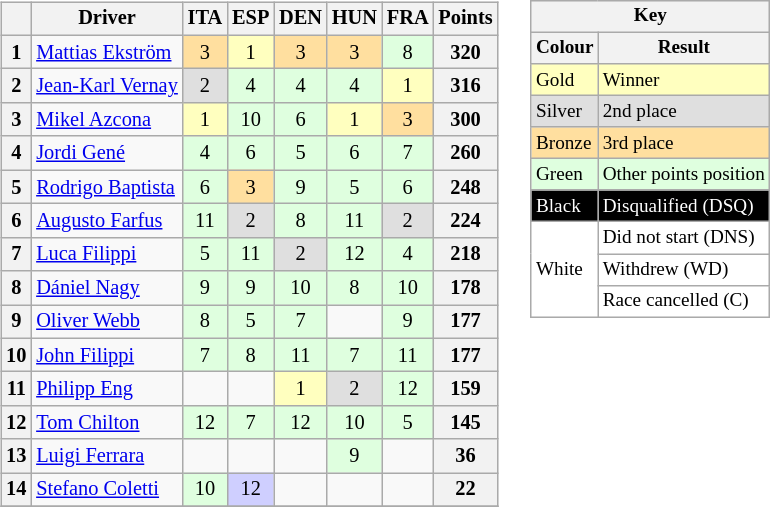<table>
<tr>
<td style="vertical-align:top; text-align:center"><br><table class="wikitable" style="font-size: 85%;">
<tr style="vertical-align:middle;">
<th style="vertical-align:middle"></th>
<th style="vertical-align:middle;background">Driver</th>
<th>ITA<br></th>
<th>ESP<br></th>
<th>DEN<br></th>
<th>HUN<br></th>
<th>FRA<br></th>
<th style="vertical-align:middle">Points</th>
</tr>
<tr>
<th>1</th>
<td align="left"> <a href='#'>Mattias Ekström</a></td>
<td style="background:#FFDF9F;">3</td>
<td style="background:#FFFFBF;">1</td>
<td style="background:#FFDF9F;">3</td>
<td style="background:#FFDF9F;">3</td>
<td style="background:#DFFFDF;">8</td>
<th>320</th>
</tr>
<tr>
<th>2</th>
<td nowrap="" align="left"> <a href='#'>Jean-Karl Vernay</a></td>
<td style="background:#DFDFDF;">2</td>
<td style="background:#DFFFDF;">4</td>
<td style="background:#DFFFDF;">4</td>
<td style="background:#DFFFDF;">4</td>
<td style="background:#FFFFBF;">1</td>
<th>316</th>
</tr>
<tr>
<th>3</th>
<td align="left"> <a href='#'>Mikel Azcona</a></td>
<td style="background:#FFFFBF;">1</td>
<td style="background:#DFFFDF;">10</td>
<td style="background:#DFFFDF;">6</td>
<td style="background:#FFFFBF;">1</td>
<td style="background:#FFDF9F;">3</td>
<th>300</th>
</tr>
<tr>
<th>4</th>
<td align="left"> <a href='#'>Jordi Gené</a></td>
<td style="background:#DFFFDF;">4</td>
<td style="background:#DFFFDF;">6</td>
<td style="background:#DFFFDF;">5</td>
<td style="background:#DFFFDF;">6</td>
<td style="background:#DFFFDF;">7</td>
<th>260</th>
</tr>
<tr>
<th>5</th>
<td align="left" nowrap=""> <a href='#'>Rodrigo Baptista</a></td>
<td style="background:#DFFFDF;">6</td>
<td style="background:#FFDF9F;">3</td>
<td style="background:#DFFFDF;">9</td>
<td style="background:#DFFFDF;">5</td>
<td style="background:#DFFFDF;">6</td>
<th>248</th>
</tr>
<tr>
<th>6</th>
<td align="left" nowrap=""> <a href='#'>Augusto Farfus</a></td>
<td style="background:#DFFFDF;">11</td>
<td style="background:#DFDFDF;">2</td>
<td style="background:#DFFFDF;">8</td>
<td style="background:#DFFFDF;">11</td>
<td style="background:#DFDFDF;">2</td>
<th>224</th>
</tr>
<tr>
<th>7</th>
<td align="left" nowrap=""> <a href='#'>Luca Filippi</a></td>
<td style="background:#DFFFDF;">5</td>
<td style="background:#DFFFDF;">11</td>
<td style="background:#DFDFDF;">2</td>
<td style="background:#DFFFDF;">12</td>
<td style="background:#DFFFDF;">4</td>
<th>218</th>
</tr>
<tr>
<th>8</th>
<td align="left" nowrap=""> <a href='#'>Dániel Nagy</a></td>
<td style="background:#DFFFDF;">9</td>
<td style="background:#DFFFDF;">9</td>
<td style="background:#DFFFDF;">10</td>
<td style="background:#DFFFDF;">8</td>
<td style="background:#DFFFDF;">10</td>
<th>178</th>
</tr>
<tr>
<th>9</th>
<td align="left" nowrap=""> <a href='#'>Oliver Webb</a></td>
<td style="background:#DFFFDF;">8</td>
<td style="background:#DFFFDF;">5</td>
<td style="background:#DFFFDF;">7</td>
<td></td>
<td style="background:#DFFFDF;">9</td>
<th>177</th>
</tr>
<tr>
<th>10</th>
<td align="left" nowrap=""> <a href='#'>John Filippi</a></td>
<td style="background:#DFFFDF;">7</td>
<td style="background:#DFFFDF;">8</td>
<td style="background:#DFFFDF;">11</td>
<td style="background:#DFFFDF;">7</td>
<td style="background:#DFFFDF;">11</td>
<th>177</th>
</tr>
<tr>
<th>11</th>
<td align="left" nowrap=""> <a href='#'>Philipp Eng</a></td>
<td></td>
<td></td>
<td style="background:#FFFFBF;">1</td>
<td style="background:#DFDFDF;">2</td>
<td style="background:#DFFFDF;">12</td>
<th>159</th>
</tr>
<tr>
<th>12</th>
<td align="left" nowrap=""> <a href='#'>Tom Chilton</a></td>
<td style="background:#DFFFDF;">12</td>
<td style="background:#DFFFDF;">7</td>
<td style="background:#DFFFDF;">12</td>
<td style="background:#DFFFDF;">10</td>
<td style="background:#DFFFDF;">5</td>
<th>145</th>
</tr>
<tr>
<th>13</th>
<td align="left" nowrap=""> <a href='#'>Luigi Ferrara</a></td>
<td></td>
<td></td>
<td></td>
<td style="background:#DFFFDF;">9</td>
<td></td>
<th>36</th>
</tr>
<tr>
<th>14</th>
<td align="left" nowrap=""> <a href='#'>Stefano Coletti</a></td>
<td style="background:#DFFFDF;">10</td>
<td style="background:#CFCFFF;">12</td>
<td></td>
<td></td>
<td></td>
<th>22</th>
</tr>
<tr>
</tr>
</table>
</td>
<td style="vertical-align:top;"></td>
<td valign=top><br><table style="margin-right:0; font-size:80%" class="wikitable">
<tr>
<th colspan=2>Key</th>
</tr>
<tr>
<th>Colour</th>
<th>Result</th>
</tr>
<tr style="background-color:#FFFFBF">
<td>Gold</td>
<td>Winner</td>
</tr>
<tr style="background-color:#DFDFDF">
<td>Silver</td>
<td>2nd place</td>
</tr>
<tr style="background-color:#FFDF9F">
<td>Bronze</td>
<td>3rd place</td>
</tr>
<tr style="background-color:#DFFFDF">
<td>Green</td>
<td>Other points position</td>
</tr>
<tr style="background-color:#CFCFFF">
</tr>
<tr style="background-color:#EFCFFF">
</tr>
<tr style="background-color:#FFCFCF">
</tr>
<tr style="background-color:#000000; color:white">
<td>Black</td>
<td>Disqualified (DSQ)</td>
</tr>
<tr style="background-color:#FFFFFF">
<td rowspan=3>White</td>
<td>Did not start (DNS)</td>
</tr>
<tr style="background-color:#FFFFFF">
<td>Withdrew (WD)</td>
</tr>
<tr style="background-color:#FFFFFF">
<td>Race cancelled (C)</td>
</tr>
</table>
</td>
</tr>
</table>
